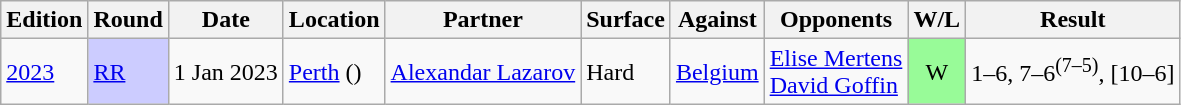<table class="wikitable">
<tr>
<th>Edition</th>
<th>Round</th>
<th>Date</th>
<th>Location</th>
<th>Partner</th>
<th>Surface</th>
<th>Against</th>
<th>Opponents</th>
<th>W/L</th>
<th>Result</th>
</tr>
<tr>
<td><a href='#'>2023</a></td>
<td bgcolor=#ccf><a href='#'>RR</a></td>
<td>1 Jan 2023</td>
<td><a href='#'>Perth</a> ()</td>
<td><a href='#'>Alexandar Lazarov</a></td>
<td>Hard</td>
<td> <a href='#'>Belgium</a></td>
<td><a href='#'>Elise Mertens</a> <br> <a href='#'>David Goffin</a></td>
<td style="background:#98fb98; text-align:center;">W</td>
<td>1–6, 7–6<sup>(7–5)</sup>, [10–6]</td>
</tr>
</table>
